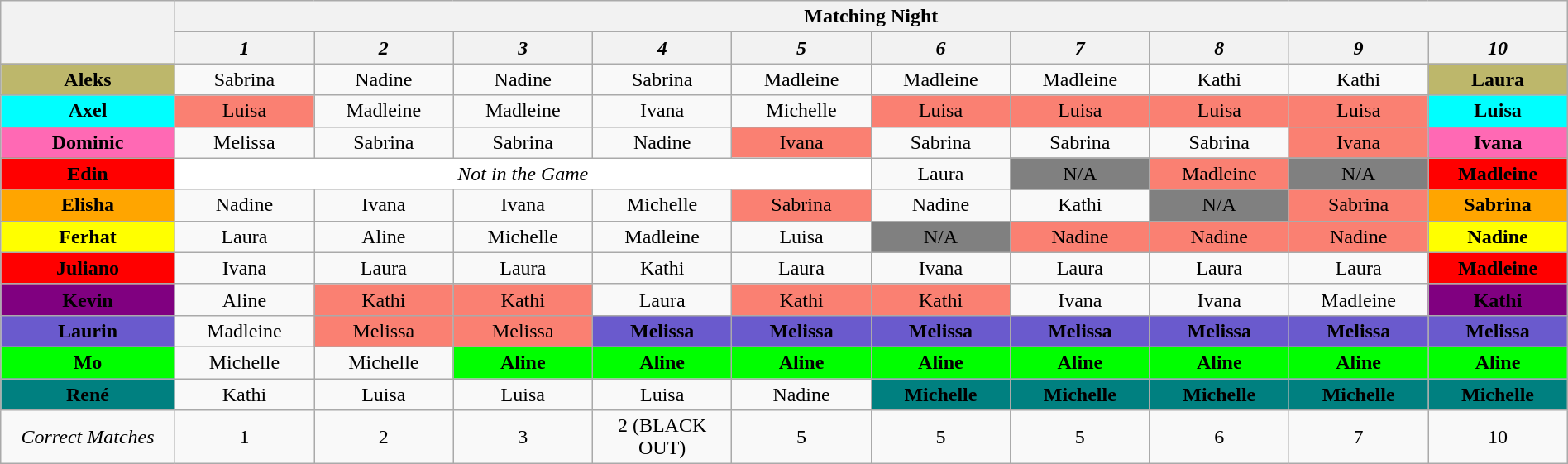<table class="wikitable" style="text-align:center; width:100%;">
<tr>
<th rowspan="2" style="width:10%;"></th>
<th colspan="10" style="text-align:center;">Matching Night</th>
</tr>
<tr>
<th style="text-align:center; width:8%;"><em>1</em></th>
<th style="text-align:center; width:8%;"><em>2</em></th>
<th style="text-align:center; width:8%;"><em>3</em></th>
<th style="text-align:center; width:8%;"><em>4</em></th>
<th style="text-align:center; width:8%;"><em>5</em></th>
<th style="text-align:center; width:8%;"><em>6</em></th>
<th style="text-align:center; width:8%;"><em>7</em></th>
<th style="text-align:center; width:8%;"><em>8</em></th>
<th style="text-align:center; width:8%;"><em>9</em></th>
<th style="text-align:center; width:8%;"><em>10</em></th>
</tr>
<tr>
<td style="background:darkkhaki"><strong>Aleks</strong></td>
<td>Sabrina</td>
<td>Nadine</td>
<td>Nadine</td>
<td>Sabrina</td>
<td>Madleine</td>
<td>Madleine</td>
<td>Madleine</td>
<td>Kathi</td>
<td>Kathi</td>
<td style="background:darkkhaki"><strong>Laura</strong></td>
</tr>
<tr>
<td style="background:aqua"><strong>Axel</strong></td>
<td style="background:salmon">Luisa</td>
<td>Madleine</td>
<td>Madleine</td>
<td>Ivana</td>
<td>Michelle</td>
<td style="background:salmon">Luisa</td>
<td style="background:salmon">Luisa</td>
<td style="background:salmon">Luisa</td>
<td style="background:salmon">Luisa</td>
<td style="background:aqua"><strong>Luisa</strong></td>
</tr>
<tr>
<td style="background:hotpink"><strong>Dominic</strong></td>
<td>Melissa</td>
<td>Sabrina</td>
<td>Sabrina</td>
<td>Nadine</td>
<td style="background:salmon">Ivana</td>
<td>Sabrina</td>
<td>Sabrina</td>
<td>Sabrina</td>
<td style="background:salmon">Ivana</td>
<td style="background:hotpink"><strong>Ivana</strong></td>
</tr>
<tr>
<td style="background:red"><strong>Edin</strong></td>
<td style="background:#ffffff;" colspan="5"><em>Not in the Game</em></td>
<td>Laura</td>
<td style="background:gray">N/A</td>
<td style="background:salmon">Madleine</td>
<td style="background:gray">N/A</td>
<td style="background:red"><strong>Madleine</strong></td>
</tr>
<tr>
<td style="background:orange"><strong>Elisha</strong></td>
<td>Nadine</td>
<td>Ivana</td>
<td>Ivana</td>
<td>Michelle</td>
<td style="background:salmon">Sabrina</td>
<td>Nadine</td>
<td>Kathi</td>
<td style="background:gray">N/A</td>
<td style="background:salmon">Sabrina</td>
<td style="background:orange"><strong>Sabrina</strong></td>
</tr>
<tr>
<td style="background:yellow"><strong>Ferhat</strong></td>
<td>Laura</td>
<td>Aline</td>
<td>Michelle</td>
<td>Madleine</td>
<td>Luisa</td>
<td style="background:gray">N/A</td>
<td style="background:salmon">Nadine</td>
<td style="background:salmon">Nadine</td>
<td style="background:salmon">Nadine</td>
<td style="background:yellow"><strong>Nadine</strong></td>
</tr>
<tr>
<td style="background:red"><strong>Juliano</strong></td>
<td>Ivana</td>
<td>Laura</td>
<td>Laura</td>
<td>Kathi</td>
<td>Laura</td>
<td>Ivana</td>
<td>Laura</td>
<td>Laura</td>
<td>Laura</td>
<td style="background:red"><strong>Madleine</strong></td>
</tr>
<tr>
<td style="background:purple"><strong>Kevin</strong></td>
<td>Aline</td>
<td style="background:salmon">Kathi</td>
<td style="background:salmon">Kathi</td>
<td>Laura</td>
<td style="background:salmon">Kathi</td>
<td style="background:salmon">Kathi</td>
<td>Ivana</td>
<td>Ivana</td>
<td>Madleine</td>
<td style="background:purple"><strong>Kathi</strong></td>
</tr>
<tr>
<td style="background:slateblue"><strong>Laurin</strong></td>
<td>Madleine</td>
<td style="background:salmon">Melissa</td>
<td style="background:salmon">Melissa</td>
<td style="background:slateblue"><strong>Melissa</strong></td>
<td style="background:slateblue"><strong>Melissa</strong></td>
<td style="background:slateblue"><strong>Melissa</strong></td>
<td style="background:slateblue"><strong>Melissa</strong></td>
<td style="background:slateblue"><strong>Melissa</strong></td>
<td style="background:slateblue"><strong>Melissa</strong></td>
<td style="background:slateblue"><strong>Melissa</strong></td>
</tr>
<tr>
<td style="background:lime"><strong>Mo</strong></td>
<td>Michelle</td>
<td>Michelle</td>
<td style="background:lime"><strong>Aline</strong></td>
<td style="background:lime"><strong>Aline</strong></td>
<td style="background:lime"><strong>Aline</strong></td>
<td style="background:lime"><strong>Aline</strong></td>
<td style="background:lime"><strong>Aline</strong></td>
<td style="background:lime"><strong>Aline</strong></td>
<td style="background:lime"><strong>Aline</strong></td>
<td style="background:lime"><strong>Aline</strong></td>
</tr>
<tr>
<td style="background:teal"><strong>René</strong></td>
<td>Kathi</td>
<td>Luisa</td>
<td>Luisa</td>
<td>Luisa</td>
<td>Nadine</td>
<td style="background:teal"><strong>Michelle</strong></td>
<td style="background:teal"><strong>Michelle</strong></td>
<td style="background:teal"><strong>Michelle</strong></td>
<td style="background:teal"><strong>Michelle</strong></td>
<td style="background:teal"><strong>Michelle</strong></td>
</tr>
<tr>
<td><em>Correct Matches</em></td>
<td>1</td>
<td>2</td>
<td>3</td>
<td>2 (BLACK OUT)</td>
<td>5</td>
<td>5</td>
<td>5</td>
<td>6</td>
<td>7</td>
<td>10</td>
</tr>
</table>
